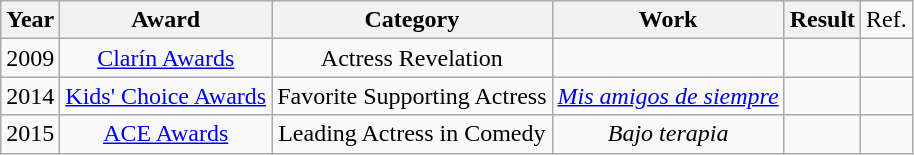<table class="wikitable plainrowheaders" style="text-align:center;" border="1">
<tr>
<th>Year</th>
<th>Award</th>
<th>Category</th>
<th>Work</th>
<th>Result</th>
<td>Ref.</td>
</tr>
<tr>
<td>2009</td>
<td><a href='#'>Clarín Awards</a></td>
<td>Actress Revelation</td>
<td><em></em></td>
<td></td>
<td></td>
</tr>
<tr>
<td>2014</td>
<td><a href='#'>Kids' Choice Awards</a></td>
<td>Favorite Supporting Actress</td>
<td><em><a href='#'>Mis amigos de siempre</a></em></td>
<td></td>
<td></td>
</tr>
<tr>
<td>2015</td>
<td><a href='#'>ACE Awards</a></td>
<td>Leading Actress in Comedy</td>
<td><em>Bajo terapia</em></td>
<td></td>
<td></td>
</tr>
</table>
